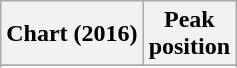<table class="wikitable sortable plainrowheaders">
<tr>
<th scope="col">Chart (2016)</th>
<th scope="col">Peak<br>position</th>
</tr>
<tr>
</tr>
<tr>
</tr>
<tr>
</tr>
<tr>
</tr>
<tr>
</tr>
<tr>
</tr>
<tr>
</tr>
<tr>
</tr>
<tr>
</tr>
<tr>
</tr>
</table>
